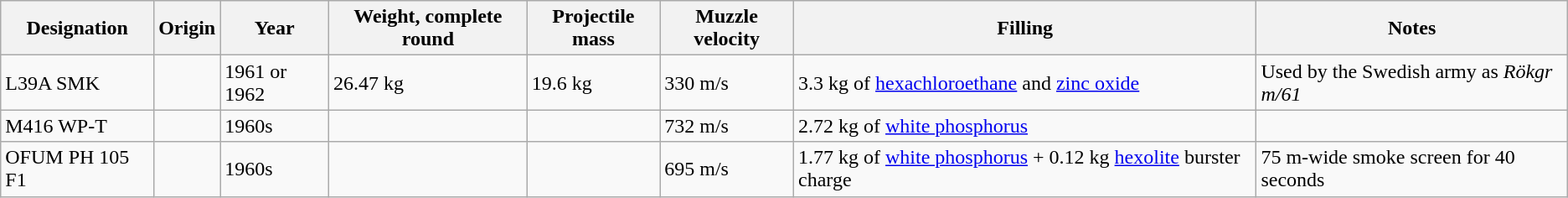<table class="wikitable">
<tr>
<th>Designation</th>
<th>Origin</th>
<th>Year</th>
<th>Weight, complete round</th>
<th>Projectile mass</th>
<th>Muzzle velocity</th>
<th>Filling</th>
<th>Notes</th>
</tr>
<tr>
<td>L39A SMK</td>
<td></td>
<td>1961 or 1962</td>
<td>26.47 kg</td>
<td>19.6 kg</td>
<td>330 m/s</td>
<td>3.3 kg of <a href='#'>hexachloroethane</a> and <a href='#'>zinc oxide</a></td>
<td>Used by the Swedish army as <em>Rökgr m/61</em></td>
</tr>
<tr>
<td>M416 WP-T</td>
<td></td>
<td>1960s</td>
<td></td>
<td></td>
<td>732 m/s</td>
<td>2.72 kg of <a href='#'>white phosphorus</a></td>
<td></td>
</tr>
<tr>
<td>OFUM PH 105 F1</td>
<td></td>
<td>1960s</td>
<td></td>
<td></td>
<td>695 m/s</td>
<td>1.77 kg of <a href='#'>white phosphorus</a> + 0.12 kg <a href='#'>hexolite</a> burster charge</td>
<td>75 m-wide smoke screen for 40 seconds</td>
</tr>
</table>
